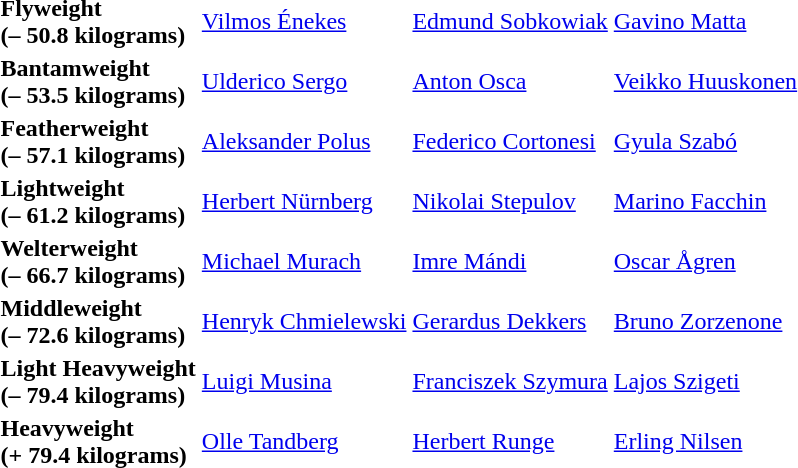<table>
<tr>
<td><strong>Flyweight<br>(– 50.8 kilograms)</strong></td>
<td> <a href='#'>Vilmos Énekes</a><br></td>
<td> <a href='#'>Edmund Sobkowiak</a><br></td>
<td> <a href='#'>Gavino Matta</a><br></td>
</tr>
<tr>
<td><strong>Bantamweight<br>(– 53.5 kilograms)</strong></td>
<td> <a href='#'>Ulderico Sergo</a><br></td>
<td> <a href='#'>Anton Osca</a><br></td>
<td> <a href='#'>Veikko Huuskonen</a><br></td>
</tr>
<tr>
<td><strong>Featherweight<br>(– 57.1 kilograms)</strong></td>
<td> <a href='#'>Aleksander Polus</a><br></td>
<td> <a href='#'>Federico Cortonesi</a><br></td>
<td> <a href='#'>Gyula Szabó</a><br></td>
</tr>
<tr>
<td><strong>Lightweight<br>(– 61.2 kilograms)</strong></td>
<td> <a href='#'>Herbert Nürnberg</a><br></td>
<td> <a href='#'>Nikolai Stepulov</a><br></td>
<td> <a href='#'>Marino Facchin</a><br></td>
</tr>
<tr>
<td><strong>Welterweight<br>(– 66.7 kilograms)</strong></td>
<td> <a href='#'>Michael Murach</a><br></td>
<td> <a href='#'>Imre Mándi</a><br></td>
<td> <a href='#'>Oscar Ågren</a><br></td>
</tr>
<tr>
<td><strong>Middleweight<br>(– 72.6 kilograms)</strong></td>
<td> <a href='#'>Henryk Chmielewski</a><br></td>
<td> <a href='#'>Gerardus Dekkers</a><br></td>
<td> <a href='#'>Bruno Zorzenone</a><br></td>
</tr>
<tr>
<td><strong>Light Heavyweight<br>(– 79.4 kilograms)</strong></td>
<td> <a href='#'>Luigi Musina</a><br></td>
<td> <a href='#'>Franciszek Szymura</a><br></td>
<td> <a href='#'>Lajos Szigeti</a><br></td>
</tr>
<tr>
<td><strong>Heavyweight<br>(+ 79.4 kilograms)</strong></td>
<td> <a href='#'>Olle Tandberg</a><br></td>
<td> <a href='#'>Herbert Runge</a><br></td>
<td> <a href='#'>Erling Nilsen</a><br></td>
</tr>
</table>
